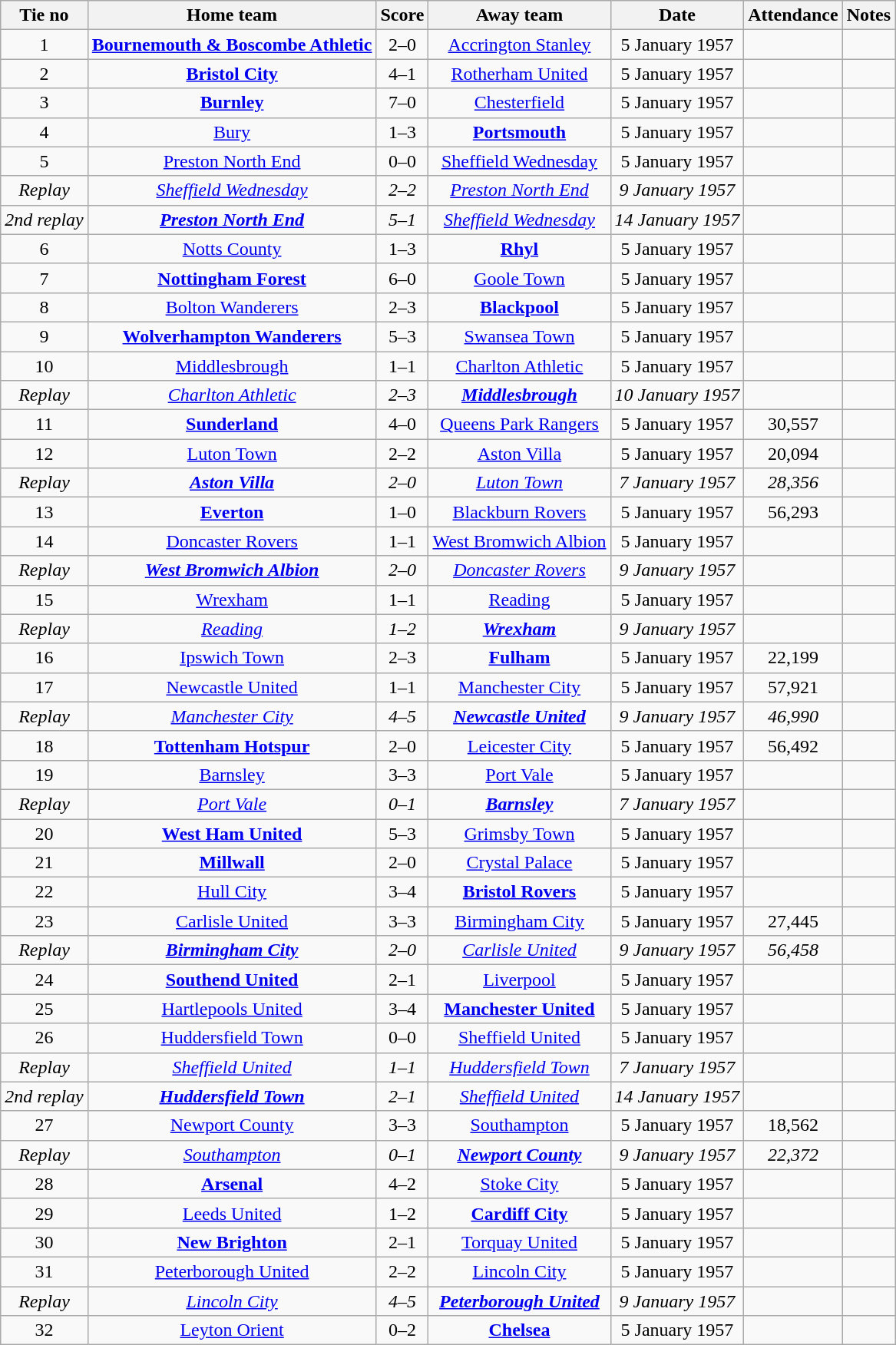<table class="wikitable" style="text-align: center">
<tr>
<th>Tie no</th>
<th>Home team</th>
<th>Score</th>
<th>Away team</th>
<th>Date</th>
<th>Attendance</th>
<th>Notes</th>
</tr>
<tr>
<td>1</td>
<td><strong><a href='#'>Bournemouth & Boscombe Athletic</a></strong></td>
<td>2–0</td>
<td><a href='#'>Accrington Stanley</a></td>
<td>5 January 1957</td>
<td></td>
<td></td>
</tr>
<tr>
<td>2</td>
<td><strong><a href='#'>Bristol City</a></strong></td>
<td>4–1</td>
<td><a href='#'>Rotherham United</a></td>
<td>5 January 1957</td>
<td></td>
<td></td>
</tr>
<tr>
<td>3</td>
<td><strong><a href='#'>Burnley</a></strong></td>
<td>7–0</td>
<td><a href='#'>Chesterfield</a></td>
<td>5 January 1957</td>
<td></td>
<td></td>
</tr>
<tr>
<td>4</td>
<td><a href='#'>Bury</a></td>
<td>1–3</td>
<td><strong><a href='#'>Portsmouth</a></strong></td>
<td>5 January 1957</td>
<td></td>
<td></td>
</tr>
<tr>
<td>5</td>
<td><a href='#'>Preston North End</a></td>
<td>0–0</td>
<td><a href='#'>Sheffield Wednesday</a></td>
<td>5 January 1957</td>
<td></td>
<td></td>
</tr>
<tr>
<td><em>Replay</em></td>
<td><em><a href='#'>Sheffield Wednesday</a></em></td>
<td><em>2–2</em></td>
<td><em><a href='#'>Preston North End</a></em></td>
<td><em>9 January 1957</em></td>
<td><em> </em></td>
<td></td>
</tr>
<tr>
<td><em>2nd replay</em></td>
<td><strong><em><a href='#'>Preston North End</a></em></strong></td>
<td><em>5–1</em></td>
<td><em><a href='#'>Sheffield Wednesday</a></em></td>
<td><em>14 January 1957</em></td>
<td><em> </em></td>
<td></td>
</tr>
<tr>
<td>6</td>
<td><a href='#'>Notts County</a></td>
<td>1–3</td>
<td><strong><a href='#'>Rhyl</a></strong></td>
<td>5 January 1957</td>
<td></td>
<td></td>
</tr>
<tr>
<td>7</td>
<td><strong><a href='#'>Nottingham Forest</a></strong></td>
<td>6–0</td>
<td><a href='#'>Goole Town</a></td>
<td>5 January 1957</td>
<td></td>
<td></td>
</tr>
<tr>
<td>8</td>
<td><a href='#'>Bolton Wanderers</a></td>
<td>2–3</td>
<td><strong><a href='#'>Blackpool</a></strong></td>
<td>5 January 1957</td>
<td></td>
<td></td>
</tr>
<tr>
<td>9</td>
<td><strong><a href='#'>Wolverhampton Wanderers</a></strong></td>
<td>5–3</td>
<td><a href='#'>Swansea Town</a></td>
<td>5 January 1957</td>
<td></td>
<td></td>
</tr>
<tr>
<td>10</td>
<td><a href='#'>Middlesbrough</a></td>
<td>1–1</td>
<td><a href='#'>Charlton Athletic</a></td>
<td>5 January 1957</td>
<td></td>
<td></td>
</tr>
<tr>
<td><em>Replay</em></td>
<td><em><a href='#'>Charlton Athletic</a></em></td>
<td><em>2–3</em></td>
<td><strong><em><a href='#'>Middlesbrough</a></em></strong></td>
<td><em>10 January 1957</em></td>
<td><em> </em></td>
<td></td>
</tr>
<tr>
<td>11</td>
<td><strong><a href='#'>Sunderland</a></strong></td>
<td>4–0</td>
<td><a href='#'>Queens Park Rangers</a></td>
<td>5 January 1957</td>
<td>30,557</td>
<td></td>
</tr>
<tr>
<td>12</td>
<td><a href='#'>Luton Town</a></td>
<td>2–2</td>
<td><a href='#'>Aston Villa</a></td>
<td>5 January 1957</td>
<td>20,094</td>
<td></td>
</tr>
<tr>
<td><em>Replay</em></td>
<td><strong><em><a href='#'>Aston Villa</a></em></strong></td>
<td><em>2–0</em></td>
<td><em><a href='#'>Luton Town</a></em></td>
<td><em>7 January 1957</em></td>
<td><em>28,356 </em></td>
<td></td>
</tr>
<tr>
<td>13</td>
<td><strong><a href='#'>Everton</a></strong></td>
<td>1–0</td>
<td><a href='#'>Blackburn Rovers</a></td>
<td>5 January 1957</td>
<td>56,293</td>
<td></td>
</tr>
<tr>
<td>14</td>
<td><a href='#'>Doncaster Rovers</a></td>
<td>1–1</td>
<td><a href='#'>West Bromwich Albion</a></td>
<td>5 January 1957</td>
<td></td>
<td></td>
</tr>
<tr>
<td><em>Replay</em></td>
<td><strong><em><a href='#'>West Bromwich Albion</a></em></strong></td>
<td><em>2–0</em></td>
<td><em><a href='#'>Doncaster Rovers</a></em></td>
<td><em>9 January 1957</em></td>
<td><em> </em></td>
<td></td>
</tr>
<tr>
<td>15</td>
<td><a href='#'>Wrexham</a></td>
<td>1–1</td>
<td><a href='#'>Reading</a></td>
<td>5 January 1957</td>
<td></td>
<td></td>
</tr>
<tr>
<td><em>Replay</em></td>
<td><em><a href='#'>Reading</a></em></td>
<td><em>1–2</em></td>
<td><strong><em><a href='#'>Wrexham</a></em></strong></td>
<td><em>9 January 1957</em></td>
<td><em> </em></td>
<td></td>
</tr>
<tr>
<td>16</td>
<td><a href='#'>Ipswich Town</a></td>
<td>2–3</td>
<td><strong><a href='#'>Fulham</a></strong></td>
<td>5 January 1957</td>
<td>22,199</td>
<td></td>
</tr>
<tr>
<td>17</td>
<td><a href='#'>Newcastle United</a></td>
<td>1–1</td>
<td><a href='#'>Manchester City</a></td>
<td>5 January 1957</td>
<td>57,921</td>
<td></td>
</tr>
<tr>
<td><em>Replay</em></td>
<td><em><a href='#'>Manchester City</a></em></td>
<td><em>4–5</em></td>
<td><strong><em><a href='#'>Newcastle United</a></em></strong></td>
<td><em>9 January 1957</em></td>
<td><em>46,990 </em></td>
<td></td>
</tr>
<tr>
<td>18</td>
<td><strong><a href='#'>Tottenham Hotspur</a></strong></td>
<td>2–0</td>
<td><a href='#'>Leicester City</a></td>
<td>5 January 1957</td>
<td>56,492</td>
<td></td>
</tr>
<tr>
<td>19</td>
<td><a href='#'>Barnsley</a></td>
<td>3–3</td>
<td><a href='#'>Port Vale</a></td>
<td>5 January 1957</td>
<td></td>
<td></td>
</tr>
<tr>
<td><em>Replay</em></td>
<td><em><a href='#'>Port Vale</a></em></td>
<td><em>0–1</em></td>
<td><strong><em><a href='#'>Barnsley</a></em></strong></td>
<td><em>7 January 1957</em></td>
<td><em> </em></td>
<td></td>
</tr>
<tr>
<td>20</td>
<td><strong><a href='#'>West Ham United</a></strong></td>
<td>5–3</td>
<td><a href='#'>Grimsby Town</a></td>
<td>5 January 1957</td>
<td></td>
<td></td>
</tr>
<tr>
<td>21</td>
<td><strong><a href='#'>Millwall</a></strong></td>
<td>2–0</td>
<td><a href='#'>Crystal Palace</a></td>
<td>5 January 1957</td>
<td></td>
<td></td>
</tr>
<tr>
<td>22</td>
<td><a href='#'>Hull City</a></td>
<td>3–4</td>
<td><strong><a href='#'>Bristol Rovers</a></strong></td>
<td>5 January 1957</td>
<td></td>
<td></td>
</tr>
<tr>
<td>23</td>
<td><a href='#'>Carlisle United</a></td>
<td>3–3</td>
<td><a href='#'>Birmingham City</a></td>
<td>5 January 1957</td>
<td>27,445</td>
<td></td>
</tr>
<tr>
<td><em>Replay</em></td>
<td><strong><em><a href='#'>Birmingham City</a></em></strong></td>
<td><em>2–0</em></td>
<td><em><a href='#'>Carlisle United</a></em></td>
<td><em>9 January 1957</em></td>
<td><em>56,458</em></td>
<td></td>
</tr>
<tr>
<td>24</td>
<td><strong><a href='#'>Southend United</a></strong></td>
<td>2–1</td>
<td><a href='#'>Liverpool</a></td>
<td>5 January 1957</td>
<td></td>
<td></td>
</tr>
<tr>
<td>25</td>
<td><a href='#'>Hartlepools United</a></td>
<td>3–4</td>
<td><strong><a href='#'>Manchester United</a></strong></td>
<td>5 January 1957</td>
<td></td>
<td></td>
</tr>
<tr>
<td>26</td>
<td><a href='#'>Huddersfield Town</a></td>
<td>0–0</td>
<td><a href='#'>Sheffield United</a></td>
<td>5 January 1957</td>
<td></td>
<td></td>
</tr>
<tr>
<td><em>Replay</em></td>
<td><em><a href='#'>Sheffield United</a></em></td>
<td><em>1–1</em></td>
<td><em><a href='#'>Huddersfield Town</a></em></td>
<td><em>7 January 1957</em></td>
<td><em> </em></td>
<td></td>
</tr>
<tr>
<td><em>2nd replay</em></td>
<td><strong><em><a href='#'>Huddersfield Town</a></em></strong></td>
<td><em>2–1</em></td>
<td><em><a href='#'>Sheffield United</a></em></td>
<td><em>14 January 1957</em></td>
<td><em> </em></td>
<td></td>
</tr>
<tr>
<td>27</td>
<td><a href='#'>Newport County</a></td>
<td>3–3</td>
<td><a href='#'>Southampton</a></td>
<td>5 January 1957</td>
<td>18,562</td>
<td></td>
</tr>
<tr>
<td><em>Replay</em></td>
<td><em><a href='#'>Southampton</a></em></td>
<td><em>0–1</em></td>
<td><strong><em><a href='#'>Newport County</a></em></strong></td>
<td><em>9 January 1957</em></td>
<td><em>22,372</em></td>
<td></td>
</tr>
<tr>
<td>28</td>
<td><strong><a href='#'>Arsenal</a></strong></td>
<td>4–2</td>
<td><a href='#'>Stoke City</a></td>
<td>5 January 1957</td>
<td></td>
<td></td>
</tr>
<tr>
<td>29</td>
<td><a href='#'>Leeds United</a></td>
<td>1–2</td>
<td><strong><a href='#'>Cardiff City</a></strong></td>
<td>5 January 1957</td>
<td></td>
<td></td>
</tr>
<tr>
<td>30</td>
<td><strong><a href='#'>New Brighton</a></strong></td>
<td>2–1</td>
<td><a href='#'>Torquay United</a></td>
<td>5 January 1957</td>
<td></td>
<td></td>
</tr>
<tr>
<td>31</td>
<td><a href='#'>Peterborough United</a></td>
<td>2–2</td>
<td><a href='#'>Lincoln City</a></td>
<td>5 January 1957</td>
<td></td>
<td></td>
</tr>
<tr>
<td><em>Replay</em></td>
<td><em><a href='#'>Lincoln City</a></em></td>
<td><em>4–5</em></td>
<td><strong><em><a href='#'>Peterborough United</a></em></strong></td>
<td><em>9 January 1957</em></td>
<td><em> </em></td>
<td></td>
</tr>
<tr>
<td>32</td>
<td><a href='#'>Leyton Orient</a></td>
<td>0–2</td>
<td><strong><a href='#'>Chelsea</a></strong></td>
<td>5 January 1957</td>
<td></td>
<td></td>
</tr>
</table>
